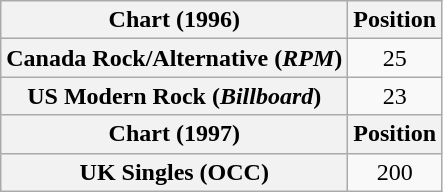<table class="wikitable plainrowheaders" style="text-align:center">
<tr>
<th>Chart (1996)</th>
<th>Position</th>
</tr>
<tr>
<th scope="row">Canada Rock/Alternative (<em>RPM</em>)</th>
<td>25</td>
</tr>
<tr>
<th scope="row">US Modern Rock (<em>Billboard</em>)</th>
<td>23</td>
</tr>
<tr>
<th>Chart (1997)</th>
<th>Position</th>
</tr>
<tr>
<th scope="row">UK Singles (OCC)</th>
<td>200</td>
</tr>
</table>
